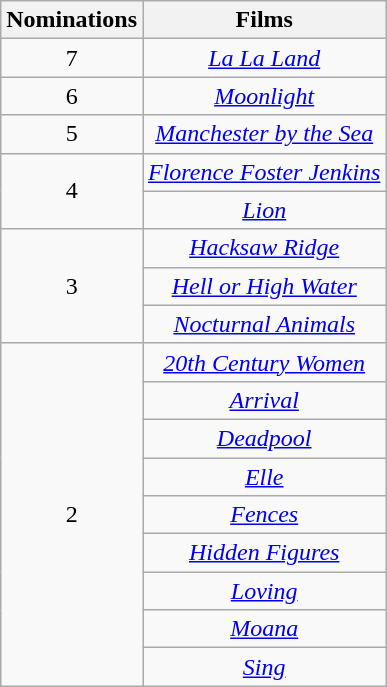<table class="wikitable" style="text-align: center">
<tr>
<th scope="col" width="55">Nominations</th>
<th scope="col" align="center">Films</th>
</tr>
<tr>
<td align="center">7</td>
<td><em><a href='#'>La La Land</a></em></td>
</tr>
<tr>
<td align="center">6</td>
<td><em><a href='#'>Moonlight</a></em></td>
</tr>
<tr>
<td align="center">5</td>
<td><em><a href='#'>Manchester by the Sea</a></em></td>
</tr>
<tr>
<td rowspan=2 style="text-align:center">4</td>
<td><em><a href='#'>Florence Foster Jenkins</a></em></td>
</tr>
<tr>
<td><em><a href='#'>Lion</a></em></td>
</tr>
<tr>
<td rowspan=3 style="text-align:center">3</td>
<td><em><a href='#'>Hacksaw Ridge</a></em></td>
</tr>
<tr>
<td><em><a href='#'>Hell or High Water</a></em></td>
</tr>
<tr>
<td><em><a href='#'>Nocturnal Animals</a></em></td>
</tr>
<tr>
<td rowspan=9 style="text-align:center">2</td>
<td><em><a href='#'>20th Century Women</a></em></td>
</tr>
<tr>
<td><em><a href='#'>Arrival</a></em></td>
</tr>
<tr>
<td><em><a href='#'>Deadpool</a></em></td>
</tr>
<tr>
<td><em><a href='#'>Elle</a></em></td>
</tr>
<tr>
<td><em><a href='#'>Fences</a></em></td>
</tr>
<tr>
<td><em><a href='#'>Hidden Figures</a></em></td>
</tr>
<tr>
<td><em><a href='#'>Loving</a></em></td>
</tr>
<tr>
<td><em><a href='#'>Moana</a></em></td>
</tr>
<tr>
<td><em><a href='#'>Sing</a></em></td>
</tr>
</table>
